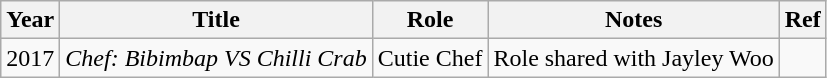<table class="wikitable sortable">
<tr>
<th>Year</th>
<th>Title</th>
<th>Role</th>
<th class="unsortable">Notes</th>
<th class="unsortable">Ref</th>
</tr>
<tr>
<td>2017</td>
<td><em>Chef: Bibimbap VS Chilli Crab</em></td>
<td>Cutie Chef</td>
<td>Role shared with Jayley Woo</td>
<td></td>
</tr>
</table>
